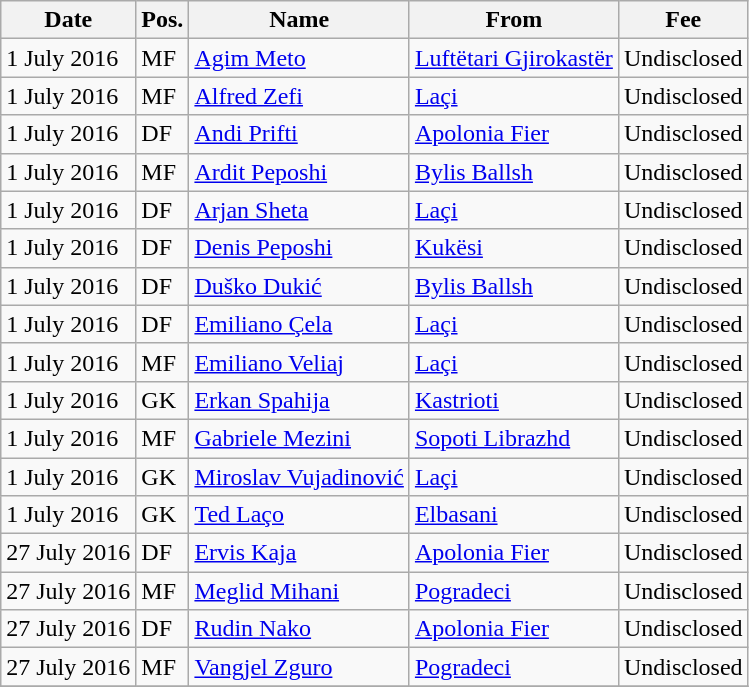<table class="wikitable">
<tr>
<th>Date</th>
<th>Pos.</th>
<th>Name</th>
<th>From</th>
<th>Fee</th>
</tr>
<tr>
<td>1 July 2016</td>
<td>MF</td>
<td> <a href='#'>Agim Meto</a></td>
<td> <a href='#'>Luftëtari Gjirokastër</a></td>
<td>Undisclosed </td>
</tr>
<tr>
<td>1 July 2016</td>
<td>MF</td>
<td> <a href='#'>Alfred Zefi</a></td>
<td> <a href='#'>Laçi</a></td>
<td>Undisclosed </td>
</tr>
<tr>
<td>1 July 2016</td>
<td>DF</td>
<td> <a href='#'>Andi Prifti</a></td>
<td> <a href='#'>Apolonia Fier</a></td>
<td>Undisclosed </td>
</tr>
<tr>
<td>1 July 2016</td>
<td>MF</td>
<td> <a href='#'>Ardit Peposhi</a></td>
<td> <a href='#'>Bylis Ballsh</a></td>
<td>Undisclosed </td>
</tr>
<tr>
<td>1 July 2016</td>
<td>DF</td>
<td> <a href='#'>Arjan Sheta</a></td>
<td> <a href='#'>Laçi</a></td>
<td>Undisclosed </td>
</tr>
<tr>
<td>1 July 2016</td>
<td>DF</td>
<td> <a href='#'>Denis Peposhi</a></td>
<td> <a href='#'>Kukësi</a></td>
<td>Undisclosed </td>
</tr>
<tr>
<td>1 July 2016</td>
<td>DF</td>
<td> <a href='#'>Duško Dukić</a></td>
<td> <a href='#'>Bylis Ballsh</a></td>
<td>Undisclosed </td>
</tr>
<tr>
<td>1 July 2016</td>
<td>DF</td>
<td> <a href='#'>Emiliano Çela</a></td>
<td> <a href='#'>Laçi</a></td>
<td>Undisclosed </td>
</tr>
<tr>
<td>1 July 2016</td>
<td>MF</td>
<td> <a href='#'>Emiliano Veliaj</a></td>
<td> <a href='#'>Laçi</a></td>
<td>Undisclosed </td>
</tr>
<tr>
<td>1 July 2016</td>
<td>GK</td>
<td> <a href='#'>Erkan Spahija</a></td>
<td> <a href='#'>Kastrioti</a></td>
<td>Undisclosed </td>
</tr>
<tr>
<td>1 July 2016</td>
<td>MF</td>
<td> <a href='#'>Gabriele Mezini</a></td>
<td> <a href='#'>Sopoti Librazhd</a></td>
<td>Undisclosed </td>
</tr>
<tr>
<td>1 July 2016</td>
<td>GK</td>
<td> <a href='#'>Miroslav Vujadinović</a></td>
<td> <a href='#'>Laçi</a></td>
<td>Undisclosed </td>
</tr>
<tr>
<td>1 July 2016</td>
<td>GK</td>
<td> <a href='#'>Ted Laço</a></td>
<td> <a href='#'>Elbasani</a></td>
<td>Undisclosed </td>
</tr>
<tr>
<td>27 July 2016</td>
<td>DF</td>
<td> <a href='#'>Ervis Kaja</a></td>
<td> <a href='#'>Apolonia Fier</a></td>
<td>Undisclosed </td>
</tr>
<tr>
<td>27 July 2016</td>
<td>MF</td>
<td> <a href='#'>Meglid Mihani</a></td>
<td> <a href='#'>Pogradeci</a></td>
<td>Undisclosed </td>
</tr>
<tr>
<td>27 July 2016</td>
<td>DF</td>
<td> <a href='#'>Rudin Nako</a></td>
<td> <a href='#'>Apolonia Fier</a></td>
<td>Undisclosed </td>
</tr>
<tr>
<td>27 July 2016</td>
<td>MF</td>
<td> <a href='#'>Vangjel Zguro</a></td>
<td> <a href='#'>Pogradeci</a></td>
<td>Undisclosed </td>
</tr>
<tr>
</tr>
</table>
